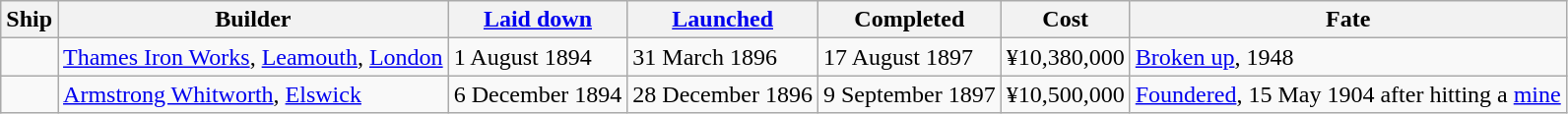<table class="wikitable plainrowheaders">
<tr>
<th scope="col">Ship</th>
<th scope="col">Builder</th>
<th scope="col"><a href='#'>Laid down</a></th>
<th scope="col"><a href='#'>Launched</a></th>
<th scope="col">Completed</th>
<th scope="col">Cost</th>
<th scope="col">Fate</th>
</tr>
<tr>
<td scope="row"></td>
<td><a href='#'>Thames Iron Works</a>, <a href='#'>Leamouth</a>, <a href='#'>London</a></td>
<td>1 August 1894</td>
<td>31 March 1896</td>
<td>17 August 1897</td>
<td>¥10,380,000</td>
<td><a href='#'>Broken up</a>, 1948</td>
</tr>
<tr>
<td scope="row"></td>
<td><a href='#'>Armstrong Whitworth</a>, <a href='#'>Elswick</a></td>
<td>6 December 1894</td>
<td>28 December 1896</td>
<td>9 September 1897</td>
<td>¥10,500,000</td>
<td><a href='#'>Foundered</a>, 15 May 1904 after hitting a <a href='#'>mine</a></td>
</tr>
</table>
